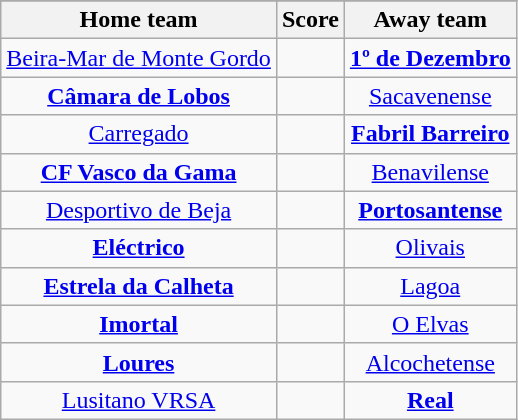<table class="wikitable" style="text-align: center">
<tr>
</tr>
<tr>
<th>Home team</th>
<th>Score</th>
<th>Away team</th>
</tr>
<tr>
<td><a href='#'>Beira-Mar de Monte Gordo</a> </td>
<td></td>
<td><strong><a href='#'>1º de Dezembro</a></strong> </td>
</tr>
<tr>
<td><strong><a href='#'>Câmara de Lobos</a></strong> </td>
<td></td>
<td><a href='#'>Sacavenense</a> </td>
</tr>
<tr>
<td><a href='#'>Carregado</a>  </td>
<td></td>
<td><strong><a href='#'>Fabril Barreiro</a></strong> </td>
</tr>
<tr>
<td><strong><a href='#'>CF Vasco da Gama</a></strong> </td>
<td></td>
<td><a href='#'>Benavilense</a> </td>
</tr>
<tr>
<td><a href='#'>Desportivo de Beja</a> </td>
<td></td>
<td><strong><a href='#'>Portosantense</a></strong> </td>
</tr>
<tr>
<td><strong><a href='#'>Eléctrico</a></strong> </td>
<td></td>
<td><a href='#'>Olivais</a> </td>
</tr>
<tr>
<td><strong><a href='#'>Estrela da Calheta</a></strong> </td>
<td></td>
<td><a href='#'>Lagoa</a> </td>
</tr>
<tr>
<td><strong><a href='#'>Imortal</a></strong> </td>
<td></td>
<td><a href='#'>O Elvas</a> </td>
</tr>
<tr>
<td><strong><a href='#'>Loures</a></strong> </td>
<td></td>
<td><a href='#'>Alcochetense</a> </td>
</tr>
<tr>
<td><a href='#'>Lusitano VRSA</a> </td>
<td></td>
<td><strong><a href='#'>Real</a></strong> </td>
</tr>
</table>
